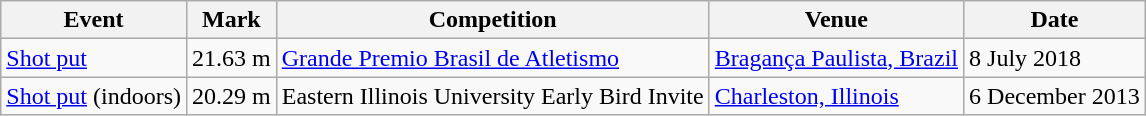<table class="wikitable">
<tr>
<th>Event</th>
<th>Mark</th>
<th>Competition</th>
<th>Venue</th>
<th>Date</th>
</tr>
<tr>
<td><a href='#'>Shot put</a></td>
<td>21.63 m</td>
<td><a href='#'>Grande Premio Brasil de Atletismo</a></td>
<td><a href='#'>Bragança Paulista, Brazil</a></td>
<td>8 July 2018</td>
</tr>
<tr>
<td><a href='#'>Shot put</a> (indoors)</td>
<td>20.29 m</td>
<td>Eastern Illinois University Early Bird Invite</td>
<td><a href='#'>Charleston, Illinois</a></td>
<td>6 December 2013</td>
</tr>
</table>
